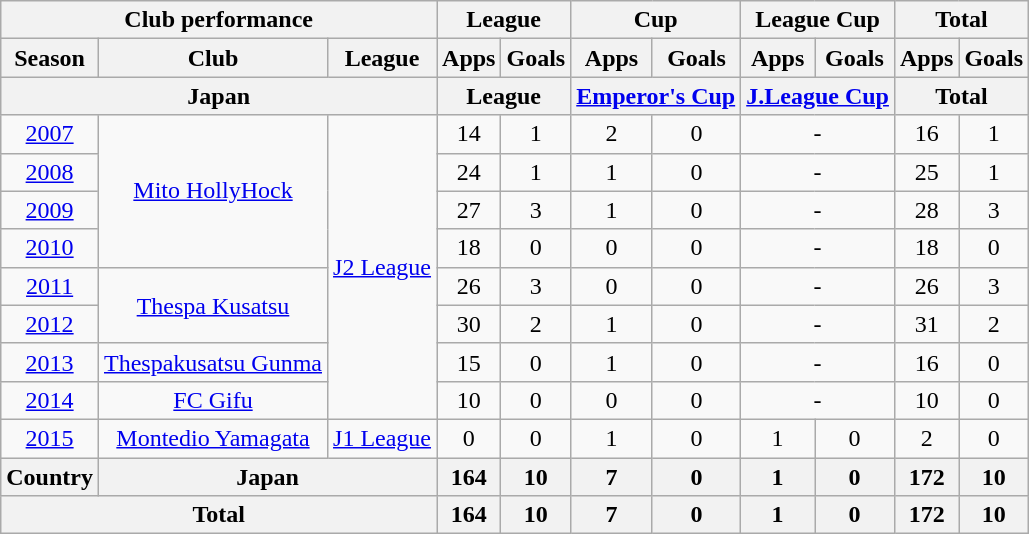<table class="wikitable" style="text-align:center;">
<tr>
<th colspan=3>Club performance</th>
<th colspan=2>League</th>
<th colspan=2>Cup</th>
<th colspan=2>League Cup</th>
<th colspan=2>Total</th>
</tr>
<tr>
<th>Season</th>
<th>Club</th>
<th>League</th>
<th>Apps</th>
<th>Goals</th>
<th>Apps</th>
<th>Goals</th>
<th>Apps</th>
<th>Goals</th>
<th>Apps</th>
<th>Goals</th>
</tr>
<tr>
<th colspan=3>Japan</th>
<th colspan=2>League</th>
<th colspan=2><a href='#'>Emperor's Cup</a></th>
<th colspan=2><a href='#'>J.League Cup</a></th>
<th colspan=2>Total</th>
</tr>
<tr>
<td><a href='#'>2007</a></td>
<td rowspan="4"><a href='#'>Mito HollyHock</a></td>
<td rowspan="8"><a href='#'>J2 League</a></td>
<td>14</td>
<td>1</td>
<td>2</td>
<td>0</td>
<td colspan=2>-</td>
<td>16</td>
<td>1</td>
</tr>
<tr>
<td><a href='#'>2008</a></td>
<td>24</td>
<td>1</td>
<td>1</td>
<td>0</td>
<td colspan=2>-</td>
<td>25</td>
<td>1</td>
</tr>
<tr>
<td><a href='#'>2009</a></td>
<td>27</td>
<td>3</td>
<td>1</td>
<td>0</td>
<td colspan=2>-</td>
<td>28</td>
<td>3</td>
</tr>
<tr>
<td><a href='#'>2010</a></td>
<td>18</td>
<td>0</td>
<td>0</td>
<td>0</td>
<td colspan=2>-</td>
<td>18</td>
<td>0</td>
</tr>
<tr>
<td><a href='#'>2011</a></td>
<td rowspan=2><a href='#'>Thespa Kusatsu</a></td>
<td>26</td>
<td>3</td>
<td>0</td>
<td>0</td>
<td colspan=2>-</td>
<td>26</td>
<td>3</td>
</tr>
<tr>
<td><a href='#'>2012</a></td>
<td>30</td>
<td>2</td>
<td>1</td>
<td>0</td>
<td colspan=2>-</td>
<td>31</td>
<td>2</td>
</tr>
<tr>
<td><a href='#'>2013</a></td>
<td><a href='#'>Thespakusatsu Gunma</a></td>
<td>15</td>
<td>0</td>
<td>1</td>
<td>0</td>
<td colspan=2>-</td>
<td>16</td>
<td>0</td>
</tr>
<tr>
<td><a href='#'>2014</a></td>
<td><a href='#'>FC Gifu</a></td>
<td>10</td>
<td>0</td>
<td>0</td>
<td>0</td>
<td colspan=2>-</td>
<td>10</td>
<td>0</td>
</tr>
<tr>
<td><a href='#'>2015</a></td>
<td><a href='#'>Montedio Yamagata</a></td>
<td><a href='#'>J1 League</a></td>
<td>0</td>
<td>0</td>
<td>1</td>
<td>0</td>
<td>1</td>
<td>0</td>
<td>2</td>
<td>0</td>
</tr>
<tr>
<th rowspan=1>Country</th>
<th colspan=2>Japan</th>
<th>164</th>
<th>10</th>
<th>7</th>
<th>0</th>
<th>1</th>
<th>0</th>
<th>172</th>
<th>10</th>
</tr>
<tr>
<th colspan=3>Total</th>
<th>164</th>
<th>10</th>
<th>7</th>
<th>0</th>
<th>1</th>
<th>0</th>
<th>172</th>
<th>10</th>
</tr>
</table>
